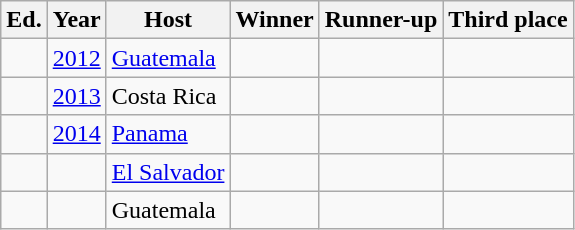<table class= "wikitable sortable">
<tr>
<th>Ed.</th>
<th>Year</th>
<th>Host</th>
<th>Winner</th>
<th>Runner-up</th>
<th>Third place</th>
</tr>
<tr>
<td></td>
<td align=center><a href='#'>2012</a></td>
<td><a href='#'>Guatemala</a></td>
<td><strong></strong></td>
<td></td>
<td></td>
</tr>
<tr>
<td></td>
<td align=center><a href='#'>2013</a></td>
<td>Costa Rica</td>
<td><strong></strong></td>
<td></td>
<td></td>
</tr>
<tr>
<td></td>
<td align=center><a href='#'>2014</a></td>
<td><a href='#'>Panama</a></td>
<td><strong></strong></td>
<td></td>
<td></td>
</tr>
<tr>
<td></td>
<td></td>
<td><a href='#'>El Salvador</a></td>
<td><strong></strong></td>
<td></td>
<td></td>
</tr>
<tr>
<td></td>
<td></td>
<td>Guatemala</td>
<td><strong></strong></td>
<td></td>
<td></td>
</tr>
</table>
